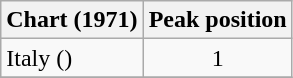<table class="wikitable sortable">
<tr>
<th align="left">Chart (1971)</th>
<th align="left">Peak position</th>
</tr>
<tr>
<td align="left">Italy ()</td>
<td align="center">1</td>
</tr>
<tr>
</tr>
</table>
